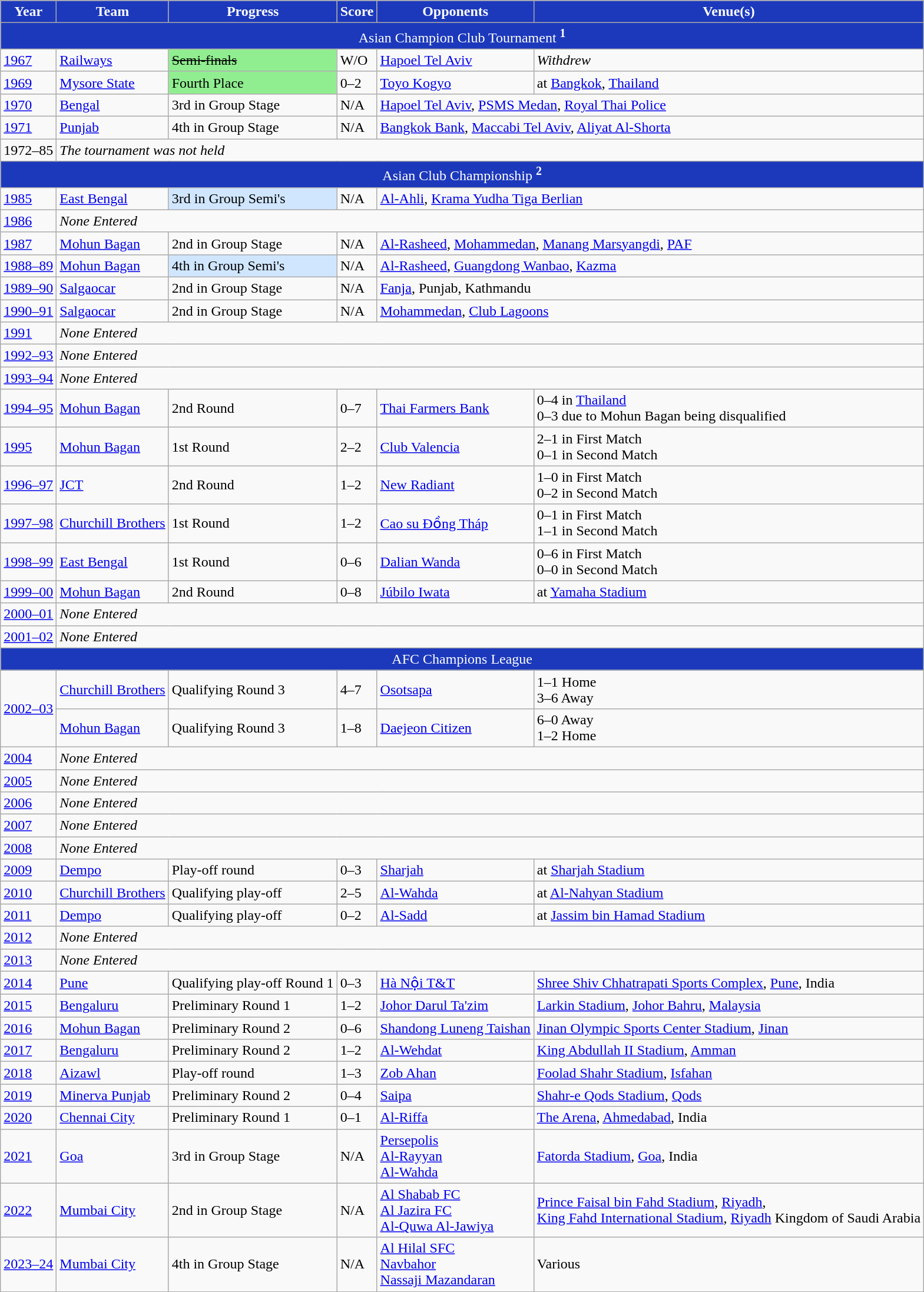<table class="wikitable">
<tr>
<th style="background:#1C39BC; color:white; text-align:center;">Year</th>
<th style="background:#1C39BC; color:white; text-align:center;">Team</th>
<th style="background:#1C39BC; color:white; text-align:center;">Progress</th>
<th style="background:#1C39BC; color:white; text-align:center;">Score</th>
<th style="background:#1C39BC; color:white; text-align:center;">Opponents</th>
<th style="background:#1C39BC; color:white; text-align:center;">Venue(s)</th>
</tr>
<tr>
<td colspan=6 style="background:#1C39BC; color:white; text-align:center;">Asian Champion Club Tournament <sup><strong>1</strong></sup></td>
</tr>
<tr>
<td><a href='#'>1967</a></td>
<td><a href='#'>Railways</a></td>
<td style="background:lightgreen;"><s>Semi-finals</s></td>
<td>W/O</td>
<td> <a href='#'>Hapoel Tel Aviv</a></td>
<td><em>Withdrew</em></td>
</tr>
<tr>
<td><a href='#'>1969</a></td>
<td><a href='#'>Mysore State</a></td>
<td style="background:lightgreen;">Fourth Place</td>
<td>0–2</td>
<td> <a href='#'>Toyo Kogyo</a></td>
<td>at <a href='#'>Bangkok</a>, <a href='#'>Thailand</a></td>
</tr>
<tr>
<td><a href='#'>1970</a></td>
<td><a href='#'>Bengal</a></td>
<td>3rd in Group Stage</td>
<td>N/A</td>
<td colspan="2"> <a href='#'>Hapoel Tel Aviv</a>,  <a href='#'>PSMS Medan</a>,  <a href='#'>Royal Thai Police</a></td>
</tr>
<tr>
<td><a href='#'>1971</a></td>
<td><a href='#'>Punjab</a></td>
<td>4th in Group Stage</td>
<td>N/A</td>
<td colspan="2"> <a href='#'>Bangkok Bank</a>,  <a href='#'>Maccabi Tel Aviv</a>,  <a href='#'>Aliyat Al-Shorta</a></td>
</tr>
<tr>
<td>1972–85</td>
<td colspan=5><em>The tournament was not held</em></td>
</tr>
<tr>
<td colspan=6 style="background:#1C39BC; color:white; text-align:center;">Asian Club Championship <sup><strong>2</strong></sup></td>
</tr>
<tr>
<td><a href='#'>1985</a></td>
<td><a href='#'>East Bengal</a></td>
<td style="background:#D0E6FF;">3rd in Group Semi's</td>
<td>N/A</td>
<td colspan="2"> <a href='#'>Al-Ahli</a>,  <a href='#'>Krama Yudha Tiga Berlian</a></td>
</tr>
<tr>
<td><a href='#'>1986</a></td>
<td colspan="5"><em>None Entered</em></td>
</tr>
<tr>
<td><a href='#'>1987</a></td>
<td><a href='#'>Mohun Bagan</a></td>
<td>2nd in Group Stage</td>
<td>N/A</td>
<td colspan="2"> <a href='#'>Al-Rasheed</a>,  <a href='#'>Mohammedan</a>,  <a href='#'>Manang Marsyangdi</a>,  <a href='#'>PAF</a></td>
</tr>
<tr>
<td><a href='#'>1988–89</a></td>
<td><a href='#'>Mohun Bagan</a></td>
<td style="background:#D0E6FF;">4th in Group Semi's</td>
<td>N/A</td>
<td colspan="2"> <a href='#'>Al-Rasheed</a>,  <a href='#'>Guangdong Wanbao</a>,  <a href='#'>Kazma</a></td>
</tr>
<tr>
<td><a href='#'>1989–90</a></td>
<td><a href='#'>Salgaocar</a></td>
<td>2nd in Group Stage</td>
<td>N/A</td>
<td colspan="2"> <a href='#'>Fanja</a>,  Punjab,  Kathmandu</td>
</tr>
<tr>
<td><a href='#'>1990–91</a></td>
<td><a href='#'>Salgaocar</a></td>
<td>2nd in Group Stage</td>
<td>N/A</td>
<td colspan="2"> <a href='#'>Mohammedan</a>,  <a href='#'>Club Lagoons</a></td>
</tr>
<tr>
<td><a href='#'>1991</a></td>
<td colspan="5"><em>None Entered</em></td>
</tr>
<tr>
<td><a href='#'>1992–93</a></td>
<td colspan="5"><em>None Entered</em></td>
</tr>
<tr>
<td><a href='#'>1993–94</a></td>
<td colspan="5"><em>None Entered</em></td>
</tr>
<tr>
<td><a href='#'>1994–95</a></td>
<td><a href='#'>Mohun Bagan</a></td>
<td>2nd Round</td>
<td>0–7</td>
<td> <a href='#'>Thai Farmers Bank</a></td>
<td>0–4 in <a href='#'>Thailand</a><br>0–3 due to Mohun Bagan being disqualified</td>
</tr>
<tr>
<td><a href='#'>1995</a></td>
<td><a href='#'>Mohun Bagan</a></td>
<td>1st Round</td>
<td>2–2</td>
<td> <a href='#'>Club Valencia</a></td>
<td>2–1 in First Match<br>0–1 in Second Match</td>
</tr>
<tr>
<td><a href='#'>1996–97</a></td>
<td><a href='#'>JCT</a></td>
<td>2nd Round</td>
<td>1–2</td>
<td> <a href='#'>New Radiant</a></td>
<td>1–0 in First Match<br>0–2 in Second Match</td>
</tr>
<tr>
<td><a href='#'>1997–98</a></td>
<td><a href='#'>Churchill Brothers</a></td>
<td>1st Round</td>
<td>1–2</td>
<td> <a href='#'>Cao su Đồng Tháp</a></td>
<td>0–1 in First Match<br>1–1 in Second Match</td>
</tr>
<tr>
<td><a href='#'>1998–99</a></td>
<td><a href='#'>East Bengal</a></td>
<td>1st Round</td>
<td>0–6</td>
<td> <a href='#'>Dalian Wanda</a></td>
<td>0–6 in First Match<br>0–0 in Second Match</td>
</tr>
<tr>
<td><a href='#'>1999–00</a></td>
<td><a href='#'>Mohun Bagan</a></td>
<td>2nd Round</td>
<td>0–8</td>
<td> <a href='#'>Júbilo Iwata</a></td>
<td>at <a href='#'>Yamaha Stadium</a></td>
</tr>
<tr>
<td><a href='#'>2000–01</a></td>
<td colspan="5"><em>None Entered</em></td>
</tr>
<tr>
<td><a href='#'>2001–02</a></td>
<td colspan="5"><em>None Entered</em></td>
</tr>
<tr>
<td colspan=6 style="background:#1C39BC; color:white; text-align:center;">AFC Champions League</td>
</tr>
<tr>
<td rowspan="2"><a href='#'>2002–03</a></td>
<td><a href='#'>Churchill Brothers</a></td>
<td>Qualifying Round 3</td>
<td>4–7</td>
<td> <a href='#'>Osotsapa</a></td>
<td>1–1 Home<br>3–6 Away</td>
</tr>
<tr>
<td><a href='#'>Mohun Bagan</a></td>
<td>Qualifying Round 3</td>
<td>1–8</td>
<td> <a href='#'>Daejeon Citizen</a></td>
<td>6–0 Away<br>1–2 Home</td>
</tr>
<tr>
<td><a href='#'>2004</a></td>
<td colspan="5"><em>None Entered</em></td>
</tr>
<tr>
<td><a href='#'>2005</a></td>
<td colspan="5"><em>None Entered</em></td>
</tr>
<tr>
<td><a href='#'>2006</a></td>
<td colspan="5"><em>None Entered</em></td>
</tr>
<tr>
<td><a href='#'>2007</a></td>
<td colspan="5"><em>None Entered</em></td>
</tr>
<tr>
<td><a href='#'>2008</a></td>
<td colspan="5"><em>None Entered</em></td>
</tr>
<tr>
<td><a href='#'>2009</a></td>
<td><a href='#'>Dempo</a></td>
<td>Play-off round</td>
<td>0–3</td>
<td> <a href='#'>Sharjah</a></td>
<td>at <a href='#'>Sharjah Stadium</a></td>
</tr>
<tr>
<td><a href='#'>2010</a></td>
<td><a href='#'>Churchill Brothers</a></td>
<td>Qualifying play-off</td>
<td>2–5</td>
<td> <a href='#'>Al-Wahda</a></td>
<td>at <a href='#'>Al-Nahyan Stadium</a></td>
</tr>
<tr>
<td><a href='#'>2011</a></td>
<td><a href='#'>Dempo</a></td>
<td>Qualifying play-off</td>
<td>0–2</td>
<td> <a href='#'>Al-Sadd</a></td>
<td>at <a href='#'>Jassim bin Hamad Stadium</a></td>
</tr>
<tr>
<td><a href='#'>2012</a></td>
<td colspan="5"><em>None Entered</em></td>
</tr>
<tr>
<td><a href='#'>2013</a></td>
<td colspan="5"><em>None Entered</em></td>
</tr>
<tr>
<td><a href='#'>2014</a></td>
<td><a href='#'>Pune</a></td>
<td>Qualifying play-off Round 1</td>
<td>0–3</td>
<td> <a href='#'>Hà Nội T&T</a></td>
<td><a href='#'>Shree Shiv Chhatrapati Sports Complex</a>, <a href='#'>Pune</a>, India</td>
</tr>
<tr>
<td><a href='#'>2015</a></td>
<td><a href='#'>Bengaluru</a></td>
<td>Preliminary Round 1</td>
<td>1–2</td>
<td> <a href='#'>Johor Darul Ta'zim</a></td>
<td><a href='#'>Larkin Stadium</a>, <a href='#'>Johor Bahru</a>, <a href='#'>Malaysia</a></td>
</tr>
<tr>
<td rowspan="1"><a href='#'>2016</a></td>
<td rowspan="1"><a href='#'>Mohun Bagan</a></td>
<td>Preliminary Round 2</td>
<td>0–6</td>
<td> <a href='#'>Shandong Luneng Taishan</a></td>
<td><a href='#'>Jinan Olympic Sports Center Stadium</a>, <a href='#'>Jinan</a></td>
</tr>
<tr>
<td rowspan="1"><a href='#'>2017</a></td>
<td><a href='#'>Bengaluru</a></td>
<td>Preliminary Round 2</td>
<td>1–2</td>
<td> <a href='#'>Al-Wehdat</a></td>
<td><a href='#'>King Abdullah II Stadium</a>, <a href='#'>Amman</a></td>
</tr>
<tr>
<td rowspan="1"><a href='#'>2018</a></td>
<td><a href='#'>Aizawl</a></td>
<td>Play-off round</td>
<td>1–3</td>
<td> <a href='#'>Zob Ahan</a></td>
<td><a href='#'>Foolad Shahr Stadium</a>, <a href='#'>Isfahan</a></td>
</tr>
<tr>
<td rowspan="1"><a href='#'>2019</a></td>
<td><a href='#'>Minerva Punjab</a></td>
<td>Preliminary Round 2</td>
<td>0–4</td>
<td> <a href='#'>Saipa</a></td>
<td><a href='#'>Shahr-e Qods Stadium</a>, <a href='#'>Qods</a></td>
</tr>
<tr>
<td rowspan="1"><a href='#'>2020</a></td>
<td><a href='#'>Chennai City</a></td>
<td>Preliminary Round 1</td>
<td>0–1</td>
<td> <a href='#'>Al-Riffa</a></td>
<td><a href='#'>The Arena</a>, <a href='#'>Ahmedabad</a>, India</td>
</tr>
<tr>
<td rowspan="1"><a href='#'>2021</a></td>
<td><a href='#'>Goa</a></td>
<td>3rd in Group Stage</td>
<td>N/A</td>
<td> <a href='#'>Persepolis</a><br> <a href='#'>Al-Rayyan</a><br> <a href='#'>Al-Wahda</a></td>
<td><a href='#'>Fatorda Stadium</a>, <a href='#'>Goa</a>, India</td>
</tr>
<tr>
<td rowspan="1"><a href='#'>2022</a></td>
<td><a href='#'>Mumbai City</a></td>
<td>2nd in Group Stage</td>
<td>N/A</td>
<td> <a href='#'> Al Shabab FC</a> <br> <a href='#'>Al Jazira FC</a><br> <a href='#'>Al-Quwa Al-Jawiya</a></td>
<td><a href='#'>Prince Faisal bin Fahd Stadium</a>, <a href='#'>Riyadh</a>,<br> <a href='#'>King Fahd International Stadium</a>, <a href='#'>Riyadh</a> Kingdom of Saudi Arabia</td>
</tr>
<tr>
<td rowspan="1"><a href='#'>2023–24</a></td>
<td><a href='#'>Mumbai City</a></td>
<td>4th in Group Stage</td>
<td>N/A</td>
<td> <a href='#'>Al Hilal SFC</a> <br> <a href='#'>Navbahor</a><br> <a href='#'>Nassaji Mazandaran</a></td>
<td>Various</td>
</tr>
</table>
